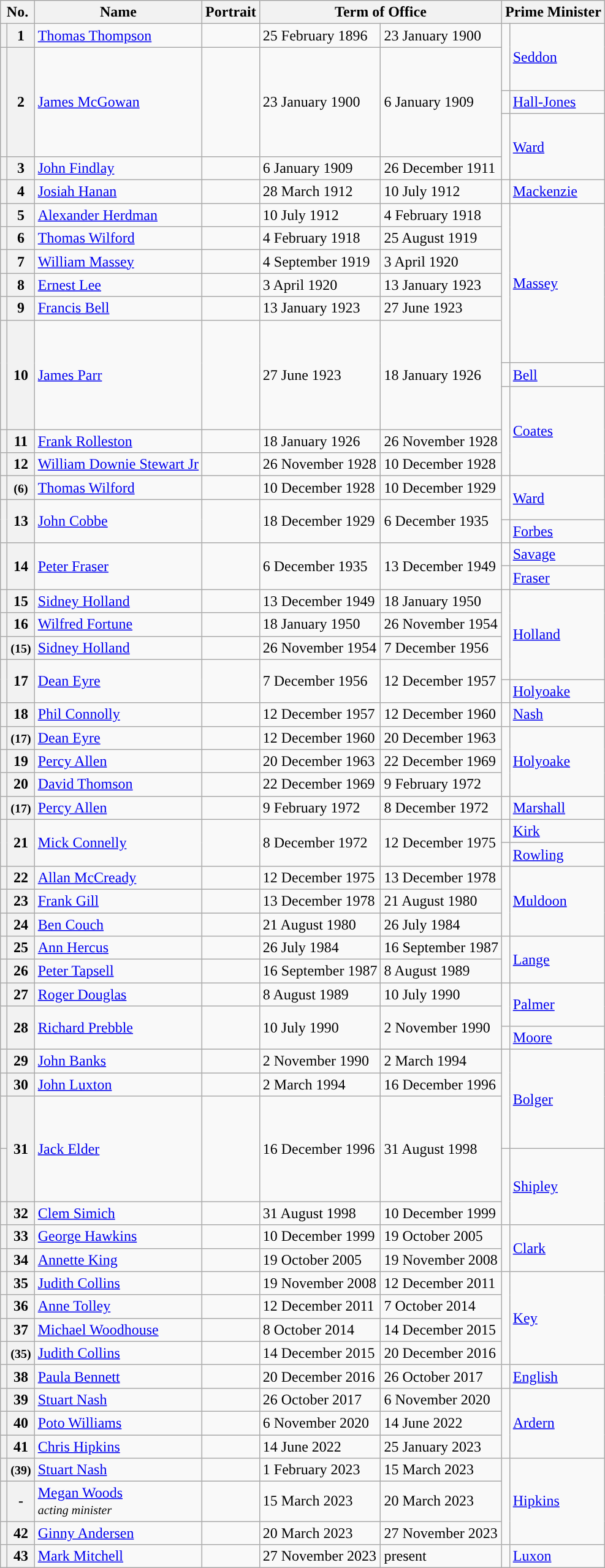<table class="wikitable">
<tr>
<th colspan="2">No.</th>
<th>Name</th>
<th>Portrait</th>
<th colspan="2">Term of Office</th>
<th colspan="2">Prime Minister</th>
</tr>
<tr>
<th style="color:inherit;background:"></th>
<th>1</th>
<td><a href='#'>Thomas Thompson</a></td>
<td></td>
<td>25 February 1896</td>
<td>23 January 1900</td>
<td style="border-bottom:solid 0 grey; background:"></td>
<td rowspan=2><a href='#'>Seddon</a></td>
</tr>
<tr>
<th rowspan=3 style="color:inherit;background:"></th>
<th rowspan=3>2</th>
<td rowspan=3><a href='#'>James McGowan</a></td>
<td rowspan=3></td>
<td rowspan=3>23 January 1900</td>
<td rowspan=3>6 January 1909</td>
<td height=40 style="border-top:solid 0 grey; background:"></td>
</tr>
<tr>
<td style="color:inherit;background:"></td>
<td><a href='#'>Hall-Jones</a></td>
</tr>
<tr>
<td height=40 style="border-bottom:solid 0 grey; background:"></td>
<td rowspan=2><a href='#'>Ward</a></td>
</tr>
<tr>
<th style="color:inherit;background:"></th>
<th>3</th>
<td><a href='#'>John Findlay</a></td>
<td></td>
<td>6 January 1909</td>
<td>26 December 1911</td>
<td style="border-top:solid 0 grey; background:"></td>
</tr>
<tr>
<th style="color:inherit;background:"></th>
<th>4</th>
<td><a href='#'>Josiah Hanan</a></td>
<td></td>
<td>28 March 1912</td>
<td>10 July 1912</td>
<td style="color:inherit;background:"></td>
<td><a href='#'>Mackenzie</a></td>
</tr>
<tr>
<th style="color:inherit;background:"></th>
<th>5</th>
<td><a href='#'>Alexander Herdman</a></td>
<td></td>
<td>10 July 1912</td>
<td>4 February 1918</td>
<td rowspan=5 style="border-bottom:solid 0 grey; background:"></td>
<td rowspan=6><a href='#'>Massey</a></td>
</tr>
<tr>
<th style="color:inherit;background:"></th>
<th>6</th>
<td><a href='#'>Thomas Wilford</a></td>
<td></td>
<td>4 February 1918</td>
<td>25 August 1919</td>
</tr>
<tr>
<th style="color:inherit;background:"></th>
<th>7</th>
<td><a href='#'>William Massey</a></td>
<td></td>
<td>4 September 1919</td>
<td>3 April 1920</td>
</tr>
<tr>
<th style="color:inherit;background:"></th>
<th>8</th>
<td><a href='#'>Ernest Lee</a></td>
<td></td>
<td>3 April 1920</td>
<td>13 January 1923</td>
</tr>
<tr>
<th style="color:inherit;background:"></th>
<th>9</th>
<td><a href='#'>Francis Bell</a></td>
<td></td>
<td>13 January 1923</td>
<td>27 June 1923</td>
</tr>
<tr>
<th rowspan=3 style="color:inherit;background:"></th>
<th rowspan=3>10</th>
<td rowspan=3><a href='#'>James Parr</a></td>
<td rowspan=3></td>
<td rowspan=3>27 June 1923</td>
<td rowspan=3>18 January 1926</td>
<td height=40 style="border-top:solid 0 grey; background:"></td>
</tr>
<tr>
<td style="color:inherit;background:"></td>
<td><a href='#'>Bell</a></td>
</tr>
<tr>
<td height=40 style="border-bottom:solid 0 grey; background:"></td>
<td rowspan=3><a href='#'>Coates</a></td>
</tr>
<tr>
<th style="color:inherit;background:"></th>
<th>11</th>
<td><a href='#'>Frank Rolleston</a></td>
<td></td>
<td>18 January 1926</td>
<td>26 November 1928</td>
<td rowspan=2 style="border-top:solid 0 grey; background:"></td>
</tr>
<tr>
<th style="color:inherit;background:"></th>
<th>12</th>
<td><a href='#'>William Downie Stewart Jr</a></td>
<td></td>
<td>26 November 1928</td>
<td>10 December 1928</td>
</tr>
<tr>
<th style="color:inherit;background:"></th>
<th><small>(6)</small></th>
<td><a href='#'>Thomas Wilford</a></td>
<td></td>
<td>10 December 1928</td>
<td>10 December 1929</td>
<td rowspan="2" style="color:inherit;background:"></td>
<td rowspan="2"><a href='#'>Ward</a></td>
</tr>
<tr>
<th height=15 style="border-bottom:solid 0 grey; background:"></th>
<th rowspan="2">13</th>
<td rowspan="2"><a href='#'>John Cobbe</a></td>
<td rowspan="2"></td>
<td rowspan="2">18 December 1929</td>
<td rowspan="2">6 December 1935</td>
</tr>
<tr>
<th height=15 style="border-top:solid 0 grey; background:"></th>
<td style="color:inherit;background:"></td>
<td><a href='#'>Forbes</a></td>
</tr>
<tr>
<th rowspan=2 style="color:inherit;background:"></th>
<th rowspan=2>14</th>
<td rowspan=2><a href='#'>Peter Fraser</a></td>
<td rowspan=2></td>
<td rowspan=2>6 December 1935</td>
<td rowspan=2>13 December 1949</td>
<td width=1 style="color:inherit;background:"></td>
<td><a href='#'>Savage</a></td>
</tr>
<tr>
<td style="color:inherit;background:"></td>
<td><a href='#'>Fraser</a></td>
</tr>
<tr>
<th style="color:inherit;background:"></th>
<th>15</th>
<td><a href='#'>Sidney Holland</a></td>
<td></td>
<td>13 December 1949</td>
<td>18 January 1950</td>
<td rowspan=4 style="color:inherit;background:"></td>
<td rowspan=4><a href='#'>Holland</a></td>
</tr>
<tr>
<th style="color:inherit;background:"></th>
<th>16</th>
<td><a href='#'>Wilfred Fortune</a></td>
<td></td>
<td>18 January 1950</td>
<td>26 November 1954</td>
</tr>
<tr>
<th style="color:inherit;background:"></th>
<th><small>(15)</small></th>
<td><a href='#'>Sidney Holland</a></td>
<td></td>
<td>26 November 1954</td>
<td>7 December 1956</td>
</tr>
<tr>
<th height=15 style="border-bottom:solid 0 grey; background:"></th>
<th rowspan=2>17</th>
<td rowspan=2><a href='#'>Dean Eyre</a></td>
<td rowspan=2></td>
<td rowspan=2>7 December 1956</td>
<td rowspan=2>12 December 1957</td>
</tr>
<tr>
<th height=15 style="border-top:solid 0 grey; background:"></th>
<td style="color:inherit;background:"></td>
<td><a href='#'>Holyoake</a></td>
</tr>
<tr>
<th style="color:inherit;background:"></th>
<th>18</th>
<td><a href='#'>Phil Connolly</a></td>
<td></td>
<td>12 December 1957</td>
<td>12 December 1960</td>
<td style="color:inherit;background:"></td>
<td><a href='#'>Nash</a></td>
</tr>
<tr>
<th style="color:inherit;background:"></th>
<th><small>(17)</small></th>
<td><a href='#'>Dean Eyre</a></td>
<td></td>
<td>12 December 1960</td>
<td>20 December 1963</td>
<td rowspan=3 style="color:inherit;background:"></td>
<td rowspan=3><a href='#'>Holyoake</a></td>
</tr>
<tr>
<th style="color:inherit;background:"></th>
<th>19</th>
<td><a href='#'>Percy Allen</a></td>
<td></td>
<td>20 December 1963</td>
<td>22 December 1969</td>
</tr>
<tr>
<th style="color:inherit;background:"></th>
<th>20</th>
<td><a href='#'>David Thomson</a></td>
<td></td>
<td>22 December 1969</td>
<td>9 February 1972</td>
</tr>
<tr>
<th style="color:inherit;background:"></th>
<th><small>(17)</small></th>
<td><a href='#'>Percy Allen</a></td>
<td></td>
<td>9 February 1972</td>
<td>8 December 1972</td>
<td style="color:inherit;background:"></td>
<td><a href='#'>Marshall</a></td>
</tr>
<tr>
<th rowspan=2 style="color:inherit;background:"></th>
<th rowspan=2>21</th>
<td rowspan=2><a href='#'>Mick Connelly</a></td>
<td rowspan=2></td>
<td rowspan=2>8 December 1972</td>
<td rowspan=2>12 December 1975</td>
<td style="color:inherit;background:"></td>
<td><a href='#'>Kirk</a></td>
</tr>
<tr>
<td style="color:inherit;background:"></td>
<td><a href='#'>Rowling</a></td>
</tr>
<tr>
<th style="color:inherit;background:"></th>
<th>22</th>
<td><a href='#'>Allan McCready</a></td>
<td></td>
<td>12 December 1975</td>
<td>13 December 1978</td>
<td rowspan=3 style="color:inherit;background:"></td>
<td rowspan=3><a href='#'>Muldoon</a></td>
</tr>
<tr>
<th style="color:inherit;background:"></th>
<th>23</th>
<td><a href='#'>Frank Gill</a></td>
<td></td>
<td>13 December 1978</td>
<td>21 August 1980</td>
</tr>
<tr>
<th style="color:inherit;background:"></th>
<th>24</th>
<td><a href='#'>Ben Couch</a></td>
<td></td>
<td>21 August 1980</td>
<td>26 July 1984</td>
</tr>
<tr>
<th style="color:inherit;background:"></th>
<th>25</th>
<td><a href='#'>Ann Hercus</a></td>
<td></td>
<td>26 July 1984</td>
<td>16 September 1987</td>
<td rowspan=2 style="color:inherit;background:"></td>
<td rowspan=2><a href='#'>Lange</a></td>
</tr>
<tr>
<th style="color:inherit;background:"></th>
<th>26</th>
<td><a href='#'>Peter Tapsell</a></td>
<td></td>
<td>16 September 1987</td>
<td>8 August 1989</td>
</tr>
<tr>
<th style="color:inherit;background:"></th>
<th>27</th>
<td><a href='#'>Roger Douglas</a></td>
<td></td>
<td>8 August 1989</td>
<td>10 July 1990</td>
<td rowspan=2 style="color:inherit;background:"></td>
<td rowspan=2><a href='#'>Palmer</a></td>
</tr>
<tr>
<th height=15 style="border-bottom:solid 0 grey; background:"></th>
<th rowspan=2>28</th>
<td rowspan=2><a href='#'>Richard Prebble</a></td>
<td rowspan=2></td>
<td rowspan=2>10 July 1990</td>
<td rowspan=2>2 November 1990</td>
</tr>
<tr>
<th height=15 style="border-top:solid 0 grey; background:"></th>
<td style="color:inherit;background:"></td>
<td><a href='#'>Moore</a></td>
</tr>
<tr>
<th style="color:inherit;background:"></th>
<th>29</th>
<td><a href='#'>John Banks</a></td>
<td></td>
<td>2 November 1990</td>
<td>2 March 1994</td>
<td rowspan=3 style="color:inherit;background:"></td>
<td rowspan=3><a href='#'>Bolger</a></td>
</tr>
<tr>
<th style="color:inherit;background:"></th>
<th>30</th>
<td><a href='#'>John Luxton</a></td>
<td></td>
<td>2 March 1994</td>
<td>16 December 1996</td>
</tr>
<tr>
<th height=50 style="color:inherit;background:"></th>
<th rowspan=2>31</th>
<td rowspan=2><a href='#'>Jack Elder</a></td>
<td rowspan=2></td>
<td rowspan=2>16 December 1996</td>
<td rowspan=2>31 August 1998</td>
</tr>
<tr>
<th height=50 style="color:inherit;background:"></th>
<td rowspan=2 style="color:inherit;background:"></td>
<td rowspan=2><a href='#'>Shipley</a></td>
</tr>
<tr>
<th style="color:inherit;background:"></th>
<th>32</th>
<td><a href='#'>Clem Simich</a></td>
<td></td>
<td>31 August 1998</td>
<td>10 December 1999</td>
</tr>
<tr>
<th style="color:inherit;background:"></th>
<th>33</th>
<td><a href='#'>George Hawkins</a></td>
<td></td>
<td>10 December 1999</td>
<td>19 October 2005</td>
<td rowspan=2 style="color:inherit;background:"></td>
<td rowspan=2><a href='#'>Clark</a></td>
</tr>
<tr>
<th style="color:inherit;background:"></th>
<th>34</th>
<td><a href='#'>Annette King</a></td>
<td></td>
<td>19 October 2005</td>
<td>19 November 2008</td>
</tr>
<tr>
<th style="color:inherit;background:"></th>
<th>35</th>
<td><a href='#'>Judith Collins</a></td>
<td></td>
<td>19 November 2008</td>
<td>12 December 2011</td>
<td rowspan=4 style="color:inherit;background:"></td>
<td rowspan=4><a href='#'>Key</a></td>
</tr>
<tr>
<th style="color:inherit;background:"></th>
<th>36</th>
<td><a href='#'>Anne Tolley</a></td>
<td></td>
<td>12 December 2011</td>
<td>7 October 2014</td>
</tr>
<tr>
<th style="color:inherit;background:"></th>
<th>37</th>
<td><a href='#'>Michael Woodhouse</a></td>
<td></td>
<td>8 October 2014</td>
<td>14 December 2015</td>
</tr>
<tr>
<th style="color:inherit;background:"></th>
<th><small>(35)</small></th>
<td><a href='#'>Judith Collins</a></td>
<td></td>
<td>14 December 2015</td>
<td>20 December 2016</td>
</tr>
<tr>
<th style="color:inherit;background:"></th>
<th>38</th>
<td><a href='#'>Paula Bennett</a></td>
<td></td>
<td>20 December 2016</td>
<td>26 October 2017</td>
<td style="color:inherit;background:"></td>
<td><a href='#'>English</a></td>
</tr>
<tr>
<th style="color:inherit;background:"></th>
<th>39</th>
<td><a href='#'>Stuart Nash</a></td>
<td></td>
<td>26 October 2017</td>
<td>6 November 2020</td>
<td rowspan=3 style="color:inherit;background:"></td>
<td rowspan=3><a href='#'>Ardern</a></td>
</tr>
<tr>
<th style="color:inherit;background:"></th>
<th>40</th>
<td><a href='#'>Poto Williams</a></td>
<td></td>
<td>6 November 2020</td>
<td>14 June 2022</td>
</tr>
<tr>
<th style="color:inherit;background:"></th>
<th>41</th>
<td><a href='#'>Chris Hipkins</a></td>
<td></td>
<td>14 June 2022</td>
<td>25 January 2023</td>
</tr>
<tr>
<th style="color:inherit;background:"></th>
<th><small>(39)</small></th>
<td><a href='#'>Stuart Nash</a></td>
<td></td>
<td>1 February 2023</td>
<td>15 March 2023</td>
<td rowspan=3 style="color:inherit;background:"></td>
<td rowspan=3><a href='#'>Hipkins</a></td>
</tr>
<tr>
<th style="color:inherit;background:"></th>
<th>-</th>
<td><a href='#'>Megan Woods</a><br><small><em>acting minister</em></small></td>
<td></td>
<td>15 March 2023</td>
<td>20 March 2023</td>
</tr>
<tr>
<th style="color:inherit;background:"></th>
<th>42</th>
<td><a href='#'>Ginny Andersen</a></td>
<td></td>
<td>20 March 2023</td>
<td>27 November 2023</td>
</tr>
<tr>
<th style="color:inherit;background:"></th>
<th>43</th>
<td><a href='#'>Mark Mitchell</a></td>
<td></td>
<td>27 November 2023</td>
<td>present</td>
<td style="color:inherit;background:"></td>
<td><a href='#'>Luxon</a></td>
</tr>
</table>
